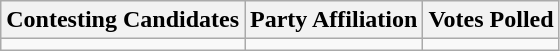<table class="wikitable sortable">
<tr>
<th>Contesting Candidates</th>
<th>Party Affiliation</th>
<th>Votes Polled</th>
</tr>
<tr>
<td></td>
<td></td>
<td></td>
</tr>
</table>
